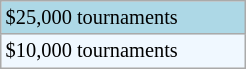<table class="wikitable" style="font-size:85%; width:13%;">
<tr style="background:lightblue;">
<td>$25,000 tournaments</td>
</tr>
<tr style="background:#f0f8ff;">
<td>$10,000 tournaments</td>
</tr>
</table>
